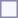<table style="border:1px solid #8888aa; background-color:#f7f8ff; padding:5px; font-size:95%; margin: 0px 12px 12px 0px;">
</table>
